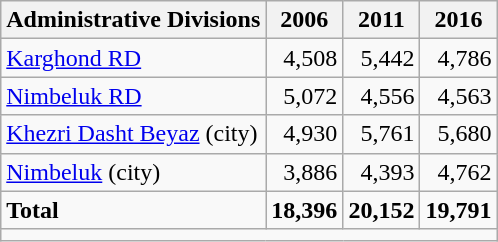<table class="wikitable">
<tr>
<th>Administrative Divisions</th>
<th>2006</th>
<th>2011</th>
<th>2016</th>
</tr>
<tr>
<td><a href='#'>Karghond RD</a></td>
<td style="text-align: right;">4,508</td>
<td style="text-align: right;">5,442</td>
<td style="text-align: right;">4,786</td>
</tr>
<tr>
<td><a href='#'>Nimbeluk RD</a></td>
<td style="text-align: right;">5,072</td>
<td style="text-align: right;">4,556</td>
<td style="text-align: right;">4,563</td>
</tr>
<tr>
<td><a href='#'>Khezri Dasht Beyaz</a> (city)</td>
<td style="text-align: right;">4,930</td>
<td style="text-align: right;">5,761</td>
<td style="text-align: right;">5,680</td>
</tr>
<tr>
<td><a href='#'>Nimbeluk</a> (city)</td>
<td style="text-align: right;">3,886</td>
<td style="text-align: right;">4,393</td>
<td style="text-align: right;">4,762</td>
</tr>
<tr>
<td><strong>Total</strong></td>
<td style="text-align: right;"><strong>18,396</strong></td>
<td style="text-align: right;"><strong>20,152</strong></td>
<td style="text-align: right;"><strong>19,791</strong></td>
</tr>
<tr>
<td colspan=4></td>
</tr>
</table>
